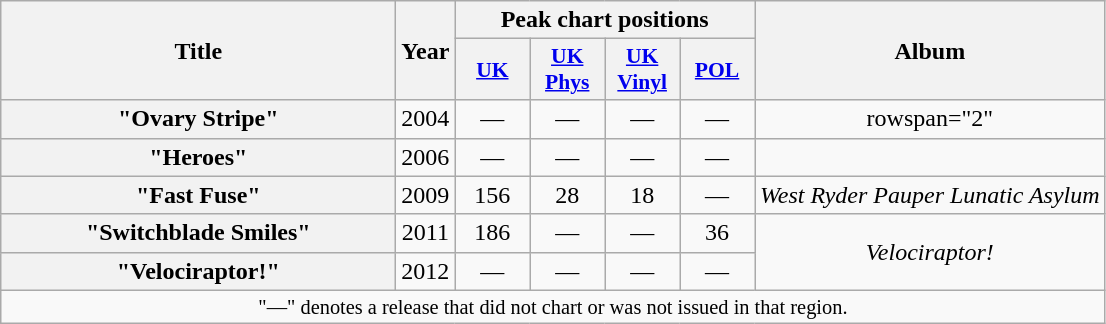<table class="wikitable plainrowheaders" style="text-align:center;">
<tr>
<th scope="col" rowspan="2" style="width:16em;">Title</th>
<th scope="col" rowspan="2">Year</th>
<th scope="col" colspan="4">Peak chart positions</th>
<th scope="col" rowspan="2">Album</th>
</tr>
<tr>
<th scope="col" style="width:3em;font-size:90%;"><a href='#'>UK</a><br></th>
<th scope="col" style="width:3em;font-size:90%;"><a href='#'>UK<br>Phys</a><br></th>
<th scope="col" style="width:3em;font-size:90%;"><a href='#'>UK<br>Vinyl</a><br></th>
<th scope="col" style="width:3em;font-size:90%;"><a href='#'>POL</a><br></th>
</tr>
<tr>
<th scope="row">"Ovary Stripe"</th>
<td>2004</td>
<td>—</td>
<td>—</td>
<td>—</td>
<td>—</td>
<td>rowspan="2" </td>
</tr>
<tr>
<th scope="row">"Heroes"</th>
<td rowspan="1">2006</td>
<td>—</td>
<td>—</td>
<td>—</td>
<td>—</td>
</tr>
<tr>
<th scope="row">"Fast Fuse"</th>
<td>2009</td>
<td>156</td>
<td>28</td>
<td>18</td>
<td>—</td>
<td><em>West Ryder Pauper Lunatic Asylum</em></td>
</tr>
<tr>
<th scope="row">"Switchblade Smiles"</th>
<td>2011</td>
<td>186</td>
<td>—</td>
<td>—</td>
<td>36</td>
<td rowspan="2"><em>Velociraptor!</em></td>
</tr>
<tr>
<th scope="row">"Velociraptor!"</th>
<td>2012</td>
<td>—</td>
<td>—</td>
<td>—</td>
<td>—</td>
</tr>
<tr>
<td colspan="10" style="font-size:85%">"—" denotes a release that did not chart or was not issued in that region.<br></td>
</tr>
</table>
